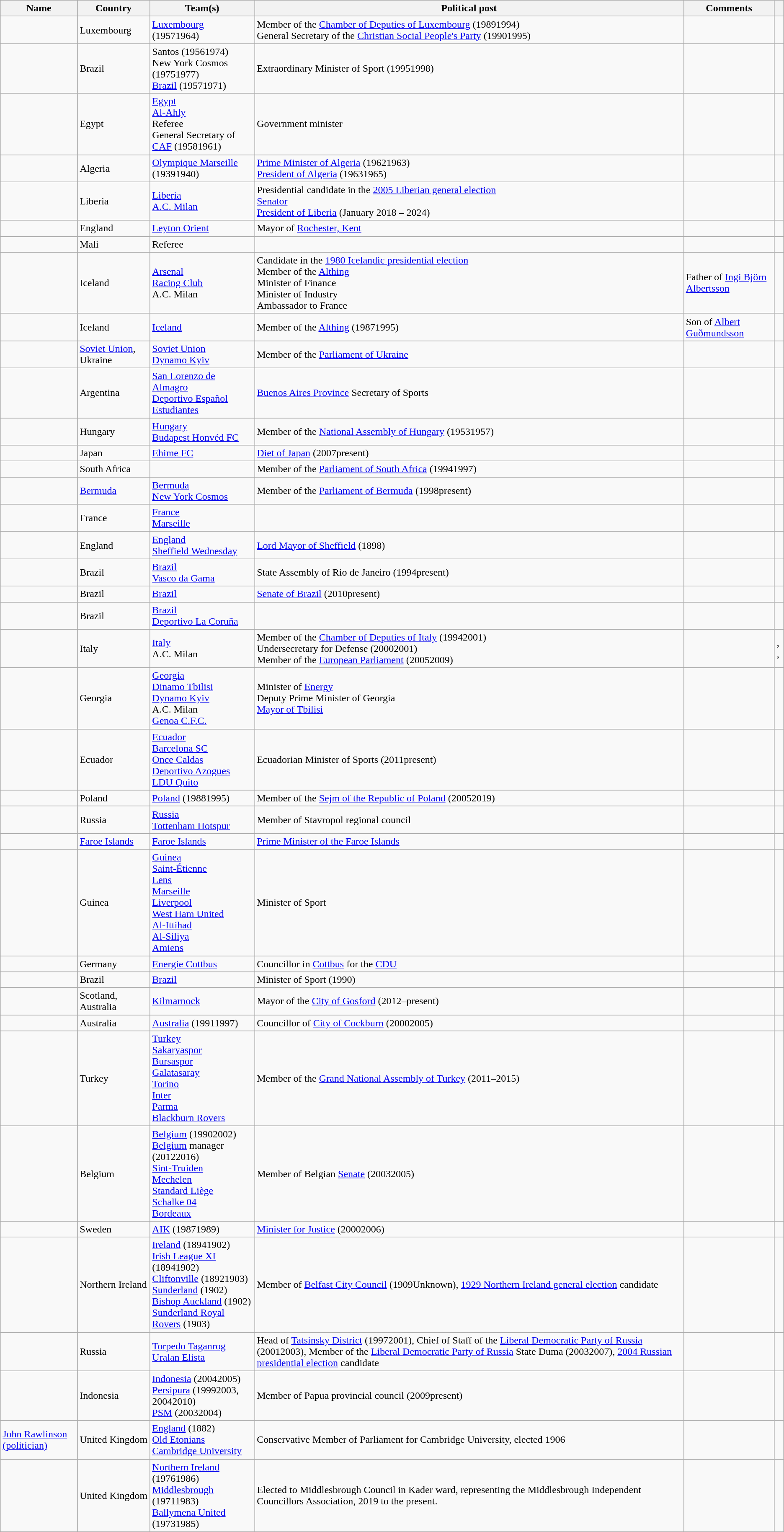<table class="wikitable sortable">
<tr>
<th>Name</th>
<th>Country</th>
<th>Team(s)</th>
<th>Political post</th>
<th>Comments</th>
<th></th>
</tr>
<tr>
<td></td>
<td>Luxembourg</td>
<td><a href='#'>Luxembourg</a> (19571964)</td>
<td>Member of the <a href='#'>Chamber of Deputies of Luxembourg</a> (19891994)<br>General Secretary of the <a href='#'>Christian Social People's Party</a> (19901995)</td>
<td></td>
<td></td>
</tr>
<tr>
<td></td>
<td>Brazil</td>
<td>Santos (19561974)<br>New York Cosmos (19751977)<br><a href='#'>Brazil</a> (19571971)</td>
<td>Extraordinary Minister of Sport (19951998)</td>
<td></td>
<td></td>
</tr>
<tr>
<td></td>
<td>Egypt</td>
<td><a href='#'>Egypt</a><br><a href='#'>Al-Ahly</a><br>Referee<br>General Secretary of <a href='#'>CAF</a> (19581961)</td>
<td>Government minister</td>
<td></td>
<td></td>
</tr>
<tr>
<td></td>
<td>Algeria</td>
<td><a href='#'>Olympique Marseille</a> (19391940)</td>
<td><a href='#'>Prime Minister of Algeria</a> (19621963)<br><a href='#'>President of Algeria</a> (19631965)</td>
<td></td>
<td></td>
</tr>
<tr>
<td></td>
<td>Liberia</td>
<td><a href='#'>Liberia</a><br><a href='#'>A.C. Milan</a></td>
<td>Presidential candidate in the <a href='#'>2005 Liberian general election</a> <br> <a href='#'>Senator</a> <br> <a href='#'>President of Liberia</a> (January 2018 – 2024)</td>
<td></td>
<td></td>
</tr>
<tr>
<td></td>
<td>England</td>
<td><a href='#'>Leyton Orient</a></td>
<td>Mayor of <a href='#'>Rochester, Kent</a></td>
<td></td>
<td></td>
</tr>
<tr>
<td></td>
<td>Mali</td>
<td>Referee</td>
<td></td>
<td></td>
<td></td>
</tr>
<tr>
<td></td>
<td>Iceland</td>
<td><a href='#'>Arsenal</a><br><a href='#'>Racing Club</a><br>A.C. Milan</td>
<td>Candidate in the <a href='#'>1980 Icelandic presidential election</a><br>Member of the <a href='#'>Althing</a><br>Minister of Finance<br>Minister of Industry<br>Ambassador to France</td>
<td>Father of <a href='#'>Ingi Björn Albertsson</a></td>
<td></td>
</tr>
<tr>
<td></td>
<td>Iceland</td>
<td><a href='#'>Iceland</a></td>
<td>Member of the <a href='#'>Althing</a> (19871995)</td>
<td>Son of <a href='#'>Albert Guðmundsson</a></td>
<td></td>
</tr>
<tr>
<td></td>
<td><a href='#'>Soviet Union</a>, Ukraine</td>
<td><a href='#'>Soviet Union</a><br><a href='#'>Dynamo Kyiv</a></td>
<td>Member of the <a href='#'>Parliament of Ukraine</a></td>
<td></td>
<td></td>
</tr>
<tr>
<td></td>
<td>Argentina</td>
<td><a href='#'>San Lorenzo de Almagro</a><br><a href='#'>Deportivo Español</a><br><a href='#'>Estudiantes</a></td>
<td><a href='#'>Buenos Aires Province</a> Secretary of Sports</td>
<td></td>
<td></td>
</tr>
<tr>
<td></td>
<td>Hungary</td>
<td><a href='#'>Hungary</a><br><a href='#'>Budapest Honvéd FC</a></td>
<td>Member of the <a href='#'>National Assembly of Hungary</a> (19531957)</td>
<td></td>
<td></td>
</tr>
<tr>
<td></td>
<td>Japan</td>
<td><a href='#'>Ehime FC</a></td>
<td><a href='#'>Diet of Japan</a> (2007present)</td>
<td></td>
<td></td>
</tr>
<tr>
<td></td>
<td>South Africa</td>
<td></td>
<td>Member of the <a href='#'>Parliament of South Africa</a> (19941997)</td>
<td></td>
<td></td>
</tr>
<tr>
<td></td>
<td><a href='#'>Bermuda</a></td>
<td><a href='#'>Bermuda</a><br><a href='#'>New York Cosmos</a></td>
<td>Member of the <a href='#'>Parliament of Bermuda</a> (1998present)</td>
<td></td>
<td></td>
</tr>
<tr>
<td></td>
<td>France</td>
<td><a href='#'>France</a><br><a href='#'>Marseille</a></td>
<td></td>
<td></td>
<td></td>
</tr>
<tr>
<td></td>
<td>England</td>
<td><a href='#'>England</a><br><a href='#'>Sheffield Wednesday</a></td>
<td><a href='#'>Lord Mayor of Sheffield</a> (1898)</td>
<td></td>
<td></td>
</tr>
<tr>
<td></td>
<td>Brazil</td>
<td><a href='#'>Brazil</a><br><a href='#'>Vasco da Gama</a></td>
<td>State Assembly of Rio de Janeiro (1994present)</td>
<td></td>
<td></td>
</tr>
<tr>
<td></td>
<td>Brazil</td>
<td><a href='#'>Brazil</a></td>
<td><a href='#'>Senate of Brazil</a> (2010present)</td>
<td></td>
<td></td>
</tr>
<tr>
<td></td>
<td>Brazil</td>
<td><a href='#'>Brazil</a><br><a href='#'>Deportivo La Coruña</a></td>
<td></td>
<td></td>
<td></td>
</tr>
<tr>
<td></td>
<td>Italy</td>
<td><a href='#'>Italy</a><br>A.C. Milan</td>
<td>Member of the <a href='#'>Chamber of Deputies of Italy</a> (19942001)<br>Undersecretary for Defense (20002001)<br>Member of the <a href='#'>European Parliament</a> (20052009)</td>
<td></td>
<td>, , </td>
</tr>
<tr>
<td></td>
<td>Georgia</td>
<td><a href='#'>Georgia</a><br><a href='#'>Dinamo Tbilisi</a><br><a href='#'>Dynamo Kyiv</a><br>A.C. Milan<br><a href='#'>Genoa C.F.C.</a></td>
<td>Minister of <a href='#'>Energy</a> <br> Deputy Prime Minister of Georgia <br> <a href='#'>Mayor of Tbilisi</a></td>
<td></td>
<td></td>
</tr>
<tr>
<td></td>
<td>Ecuador</td>
<td><a href='#'>Ecuador</a><br><a href='#'>Barcelona SC</a><br><a href='#'>Once Caldas</a><br><a href='#'>Deportivo Azogues</a><br><a href='#'>LDU Quito</a></td>
<td>Ecuadorian Minister of Sports (2011present)</td>
<td></td>
<td></td>
</tr>
<tr>
<td></td>
<td>Poland</td>
<td><a href='#'>Poland</a> (19881995)</td>
<td>Member of the <a href='#'>Sejm of the Republic of Poland</a> (20052019)</td>
<td></td>
<td></td>
</tr>
<tr>
<td></td>
<td>Russia</td>
<td><a href='#'>Russia</a><br><a href='#'>Tottenham Hotspur</a></td>
<td>Member of Stavropol regional council</td>
<td></td>
<td></td>
</tr>
<tr>
<td></td>
<td><a href='#'>Faroe Islands</a></td>
<td><a href='#'>Faroe Islands</a></td>
<td><a href='#'>Prime Minister of the Faroe Islands</a></td>
<td></td>
<td></td>
</tr>
<tr>
<td></td>
<td>Guinea</td>
<td><a href='#'>Guinea</a><br><a href='#'>Saint-Étienne</a><br><a href='#'>Lens</a><br><a href='#'>Marseille</a><br><a href='#'>Liverpool</a><br><a href='#'>West Ham United</a><br><a href='#'>Al-Ittihad</a><br><a href='#'>Al-Siliya</a><br><a href='#'>Amiens</a></td>
<td>Minister of Sport</td>
<td></td>
<td></td>
</tr>
<tr>
<td></td>
<td>Germany</td>
<td><a href='#'>Energie Cottbus</a></td>
<td>Councillor in <a href='#'>Cottbus</a> for the <a href='#'>CDU</a></td>
<td></td>
</tr>
<tr>
<td></td>
<td>Brazil</td>
<td><a href='#'>Brazil</a></td>
<td>Minister of Sport (1990)</td>
<td></td>
<td></td>
</tr>
<tr>
<td></td>
<td>Scotland, Australia</td>
<td><a href='#'>Kilmarnock</a></td>
<td>Mayor of the <a href='#'>City of Gosford</a> (2012–present)</td>
<td></td>
<td></td>
</tr>
<tr>
<td></td>
<td>Australia</td>
<td><a href='#'>Australia</a> (19911997)</td>
<td>Councillor of <a href='#'>City of Cockburn</a> (20002005)</td>
<td></td>
<td></td>
</tr>
<tr>
<td></td>
<td>Turkey</td>
<td><a href='#'>Turkey</a><br><a href='#'>Sakaryaspor</a><br><a href='#'>Bursaspor</a><br><a href='#'>Galatasaray</a><br><a href='#'>Torino</a><br><a href='#'>Inter</a><br><a href='#'>Parma</a><br><a href='#'>Blackburn Rovers</a></td>
<td>Member of the <a href='#'>Grand National Assembly of Turkey</a> (2011–2015)</td>
<td></td>
<td></td>
</tr>
<tr>
<td></td>
<td>Belgium</td>
<td><a href='#'>Belgium</a> (19902002)<br><a href='#'>Belgium</a> manager (20122016)<br><a href='#'>Sint-Truiden</a><br><a href='#'>Mechelen</a><br><a href='#'>Standard Liège</a><br><a href='#'>Schalke 04</a><br><a href='#'>Bordeaux</a></td>
<td>Member of Belgian <a href='#'>Senate</a> (20032005)</td>
<td></td>
<td></td>
</tr>
<tr>
<td></td>
<td>Sweden</td>
<td><a href='#'>AIK</a> (19871989)</td>
<td><a href='#'>Minister for Justice</a> (20002006)</td>
<td></td>
<td></td>
</tr>
<tr>
<td></td>
<td>Northern Ireland</td>
<td><a href='#'>Ireland</a> (18941902)<br><a href='#'>Irish League XI</a> (18941902)<br><a href='#'>Cliftonville</a> (18921903)<br><a href='#'>Sunderland</a> (1902)<br><a href='#'>Bishop Auckland</a> (1902)<br><a href='#'>Sunderland Royal Rovers</a> (1903)</td>
<td>Member of <a href='#'>Belfast City Council</a> (1909Unknown), <a href='#'>1929 Northern Ireland general election</a> candidate</td>
<td></td>
<td></td>
</tr>
<tr>
<td></td>
<td>Russia</td>
<td><a href='#'>Torpedo Taganrog</a><br><a href='#'>Uralan Elista</a></td>
<td>Head of <a href='#'>Tatsinsky District</a> (19972001), Chief of Staff of the <a href='#'>Liberal Democratic Party of Russia</a> (20012003), Member of the <a href='#'>Liberal Democratic Party of Russia</a> State Duma (20032007), <a href='#'>2004 Russian presidential election</a> candidate</td>
<td></td>
<td></td>
</tr>
<tr>
<td></td>
<td>Indonesia</td>
<td><a href='#'>Indonesia</a> (20042005)<br><a href='#'>Persipura</a> (19992003, 20042010)<br><a href='#'>PSM</a> (20032004)</td>
<td>Member of Papua provincial council (2009present)</td>
<td></td>
<td></td>
</tr>
<tr>
<td><a href='#'>John Rawlinson (politician)</a></td>
<td>United Kingdom</td>
<td><a href='#'>England</a> (1882)<br><a href='#'>Old Etonians</a><br><a href='#'>Cambridge University</a></td>
<td>Conservative Member of Parliament for Cambridge University, elected 1906</td>
<td></td>
<td></td>
</tr>
<tr>
<td></td>
<td>United Kingdom</td>
<td><a href='#'>Northern Ireland</a> (19761986)<br><a href='#'>Middlesbrough</a> (19711983)<br><a href='#'>Ballymena United</a> (19731985)</td>
<td>Elected to Middlesbrough Council in Kader ward, representing the Middlesbrough Independent Councillors Association, 2019 to the present.</td>
<td></td>
<td></td>
</tr>
</table>
